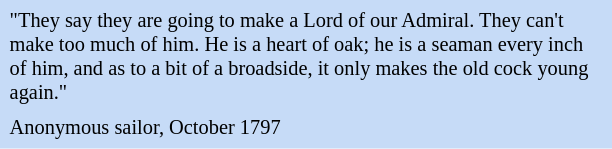<table class="toccolours" style="float: right; margin-left: 2em; margin-right: 1em; font-size: 85%; background:#c6dbf7; color:black; width:30em; max-width: 40%;" cellspacing="5">
<tr>
<td style="text-align: left;">"They say they are going to make a Lord of our Admiral. They can't make too much of him. He is a heart of oak; he is a seaman every inch of him, and as to a bit of a broadside, it only makes the old cock young again."</td>
</tr>
<tr>
<td style="text-align: left;">Anonymous sailor, October 1797</td>
</tr>
</table>
